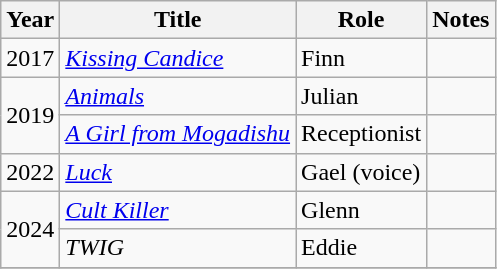<table class="wikitable">
<tr>
<th>Year</th>
<th>Title</th>
<th>Role</th>
<th>Notes</th>
</tr>
<tr>
<td>2017</td>
<td><em><a href='#'>Kissing Candice</a></em></td>
<td>Finn</td>
<td></td>
</tr>
<tr>
<td rowspan="2">2019</td>
<td><em><a href='#'>Animals</a></em></td>
<td>Julian</td>
<td></td>
</tr>
<tr>
<td><em><a href='#'>A Girl from Mogadishu</a></em></td>
<td>Receptionist</td>
<td></td>
</tr>
<tr>
<td>2022</td>
<td><em><a href='#'>Luck</a></em></td>
<td>Gael (voice)</td>
<td></td>
</tr>
<tr>
<td rowspan="2">2024</td>
<td><em><a href='#'>Cult Killer</a></em></td>
<td>Glenn</td>
<td></td>
</tr>
<tr>
<td><em>TWIG</em></td>
<td>Eddie</td>
<td></td>
</tr>
<tr>
</tr>
</table>
